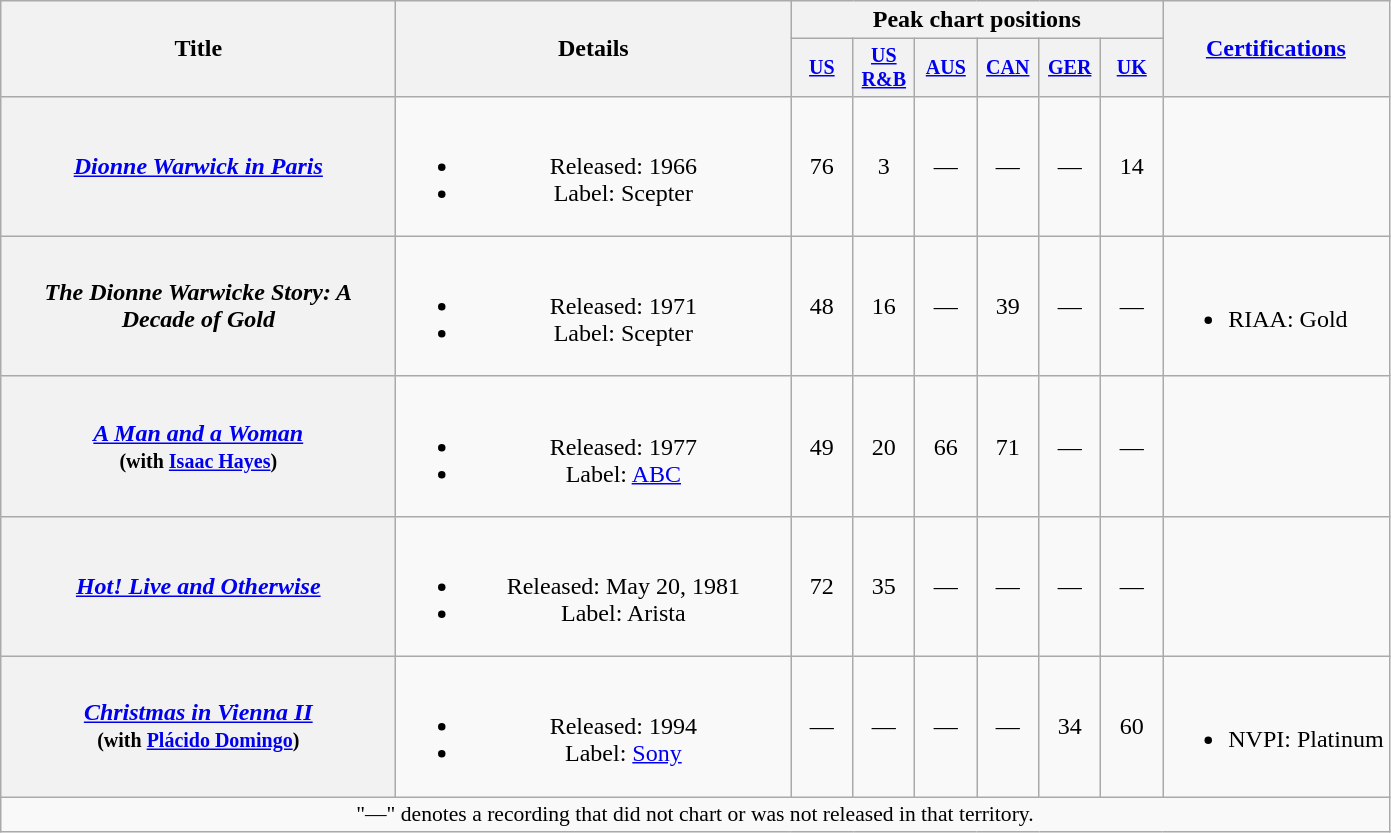<table class="wikitable plainrowheaders" style="text-align:center;">
<tr>
<th rowspan="2" style="width:16em;">Title</th>
<th rowspan="2" style="width:16em;">Details</th>
<th scope="col" colspan="6">Peak chart positions</th>
<th rowspan="2"><a href='#'>Certifications</a></th>
</tr>
<tr style="font-size:smaller;">
<th width="35"><a href='#'>US</a><br></th>
<th width="35"><a href='#'>US<br>R&B</a><br></th>
<th width="35"><a href='#'>AUS</a><br></th>
<th width="35"><a href='#'>CAN</a><br></th>
<th width="35"><a href='#'>GER</a><br></th>
<th width="35"><a href='#'>UK</a><br></th>
</tr>
<tr>
<th scope = "row"><em><a href='#'>Dionne Warwick in Paris</a></em></th>
<td><br><ul><li>Released: 1966</li><li>Label: Scepter</li></ul></td>
<td>76</td>
<td>3</td>
<td>—</td>
<td>—</td>
<td>—</td>
<td>14</td>
<td align="left"></td>
</tr>
<tr>
<th scope = "row"><em>The Dionne Warwicke Story: A Decade of Gold</em></th>
<td><br><ul><li>Released: 1971</li><li>Label: Scepter</li></ul></td>
<td>48</td>
<td>16</td>
<td>—</td>
<td>39</td>
<td>—</td>
<td>—</td>
<td align="left"><br><ul><li>RIAA: Gold</li></ul></td>
</tr>
<tr>
<th scope = "row"><em><a href='#'>A Man and a Woman</a></em> <br><small>(with <a href='#'>Isaac Hayes</a>)</small></th>
<td><br><ul><li>Released: 1977</li><li>Label: <a href='#'>ABC</a></li></ul></td>
<td>49</td>
<td>20</td>
<td>66</td>
<td>71</td>
<td>—</td>
<td>—</td>
<td></td>
</tr>
<tr>
<th scope = "row"><em><a href='#'>Hot! Live and Otherwise</a></em></th>
<td><br><ul><li>Released: May 20, 1981</li><li>Label: Arista</li></ul></td>
<td>72</td>
<td>35</td>
<td>—</td>
<td>—</td>
<td>—</td>
<td>—</td>
<td></td>
</tr>
<tr>
<th scope = "row"><em><a href='#'>Christmas in Vienna II</a></em> <br><small>(with <a href='#'>Plácido Domingo</a>)</small></th>
<td><br><ul><li>Released: 1994</li><li>Label: <a href='#'>Sony</a></li></ul></td>
<td>—</td>
<td>—</td>
<td>—</td>
<td>—</td>
<td>34</td>
<td>60</td>
<td align="left"><br><ul><li>NVPI: Platinum</li></ul></td>
</tr>
<tr>
<td colspan="15" style="font-size:90%">"—" denotes a recording that did not chart or was not released in that territory.</td>
</tr>
</table>
